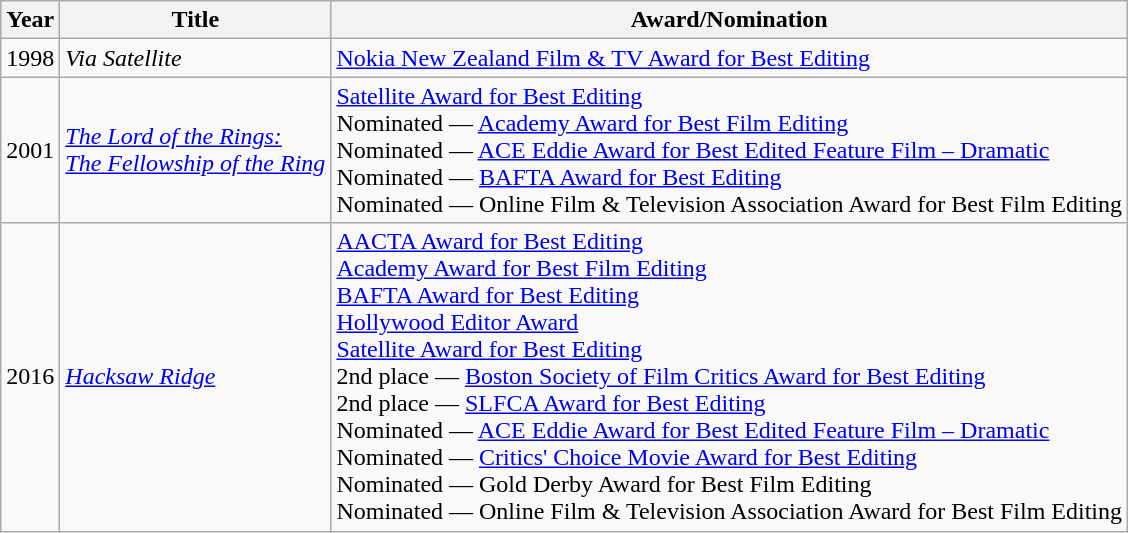<table class="wikitable">
<tr>
<th>Year</th>
<th>Title</th>
<th>Award/Nomination</th>
</tr>
<tr>
<td>1998</td>
<td><em>Via Satellite</em></td>
<td><a href='#'>Nokia New Zealand Film & TV Award for Best Editing</a></td>
</tr>
<tr>
<td>2001</td>
<td><em><a href='#'>The Lord of the Rings:<br>The Fellowship of the Ring</a></em></td>
<td><a href='#'>Satellite Award for Best Editing</a><br>Nominated — <a href='#'>Academy Award for Best Film Editing</a><br>Nominated — <a href='#'>ACE Eddie Award for Best Edited Feature Film – Dramatic</a><br>Nominated — <a href='#'>BAFTA Award for Best Editing</a><br>Nominated — Online Film & Television Association Award for Best Film Editing</td>
</tr>
<tr>
<td>2016</td>
<td><em><a href='#'>Hacksaw Ridge</a></em></td>
<td><a href='#'>AACTA Award for Best Editing</a><br><a href='#'>Academy Award for Best Film Editing</a><br><a href='#'>BAFTA Award for Best Editing</a><br><a href='#'>Hollywood Editor Award</a><br><a href='#'>Satellite Award for Best Editing</a><br>2nd place — <a href='#'>Boston Society of Film Critics Award for Best Editing</a><br>2nd place — <a href='#'>SLFCA Award for Best Editing</a><br>Nominated — <a href='#'>ACE Eddie Award for Best Edited Feature Film – Dramatic</a><br>Nominated — <a href='#'>Critics' Choice Movie Award for Best Editing</a><br>Nominated — Gold Derby Award for Best Film Editing<br>Nominated — Online Film & Television Association Award for Best Film Editing</td>
</tr>
</table>
